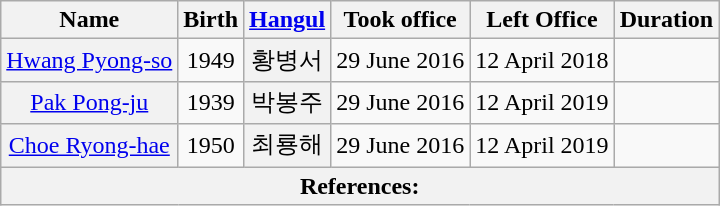<table class="wikitable sortable">
<tr>
<th>Name</th>
<th>Birth</th>
<th class="unsortable"><a href='#'>Hangul</a></th>
<th>Took office</th>
<th>Left Office</th>
<th>Duration</th>
</tr>
<tr>
<th align="center" scope="row" style="font-weight:normal;"><a href='#'>Hwang Pyong-so</a></th>
<td align="center">1949</td>
<th align="center" scope="row" style="font-weight:normal;">황병서</th>
<td align="center">29 June 2016</td>
<td align="center">12 April 2018</td>
<td align="center"></td>
</tr>
<tr>
<th align="center" scope="row" style="font-weight:normal;"><a href='#'>Pak Pong-ju</a></th>
<td align="center">1939</td>
<th align="center" scope="row" style="font-weight:normal;">박봉주</th>
<td align="center">29 June 2016</td>
<td align="center">12 April 2019</td>
<td align="center"></td>
</tr>
<tr>
<th align="center" scope="row" style="font-weight:normal;"><a href='#'>Choe Ryong-hae</a></th>
<td align="center">1950</td>
<th align="center" scope="row" style="font-weight:normal;">최룡해</th>
<td align="center">29 June 2016</td>
<td align="center">12 April 2019</td>
<td align="center"></td>
</tr>
<tr>
<th colspan="7" unsortable><strong>References:</strong><br></th>
</tr>
</table>
